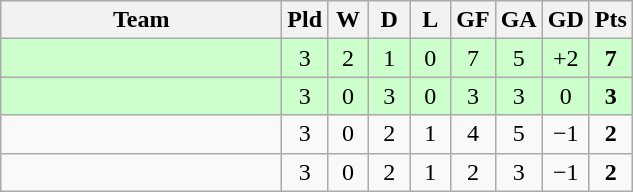<table class="wikitable" style="text-align:center;">
<tr>
<th width=180>Team</th>
<th width=20>Pld</th>
<th width=20>W</th>
<th width=20>D</th>
<th width=20>L</th>
<th width=20>GF</th>
<th width=20>GA</th>
<th width=20>GD</th>
<th width=20>Pts</th>
</tr>
<tr bgcolor="ccffcc">
<td align="left"></td>
<td>3</td>
<td>2</td>
<td>1</td>
<td>0</td>
<td>7</td>
<td>5</td>
<td>+2</td>
<td><strong>7</strong></td>
</tr>
<tr bgcolor="ccffcc">
<td align="left"></td>
<td>3</td>
<td>0</td>
<td>3</td>
<td>0</td>
<td>3</td>
<td>3</td>
<td>0</td>
<td><strong>3</strong></td>
</tr>
<tr>
<td align="left"></td>
<td>3</td>
<td>0</td>
<td>2</td>
<td>1</td>
<td>4</td>
<td>5</td>
<td>−1</td>
<td><strong>2</strong></td>
</tr>
<tr>
<td align="left"></td>
<td>3</td>
<td>0</td>
<td>2</td>
<td>1</td>
<td>2</td>
<td>3</td>
<td>−1</td>
<td><strong>2</strong></td>
</tr>
</table>
